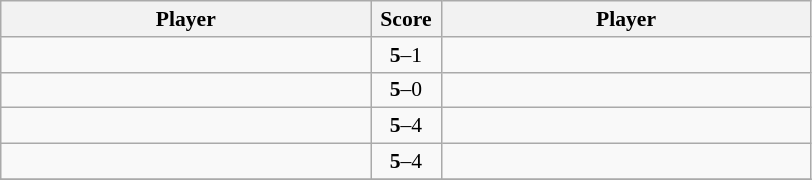<table class="wikitable " style="font-size:90%">
<tr>
<th width=240>Player</th>
<th width=40>Score</th>
<th width=240>Player</th>
</tr>
<tr>
<td><strong></strong></td>
<td style="text-align:center;"><strong>5</strong>–1</td>
<td></td>
</tr>
<tr>
<td><strong></strong></td>
<td style="text-align:center;"><strong>5</strong>–0</td>
<td></td>
</tr>
<tr>
<td><strong></strong></td>
<td style="text-align:center;"><strong>5</strong>–4</td>
<td></td>
</tr>
<tr>
<td><strong></strong></td>
<td style="text-align:center;"><strong>5</strong>–4</td>
<td></td>
</tr>
<tr>
</tr>
</table>
